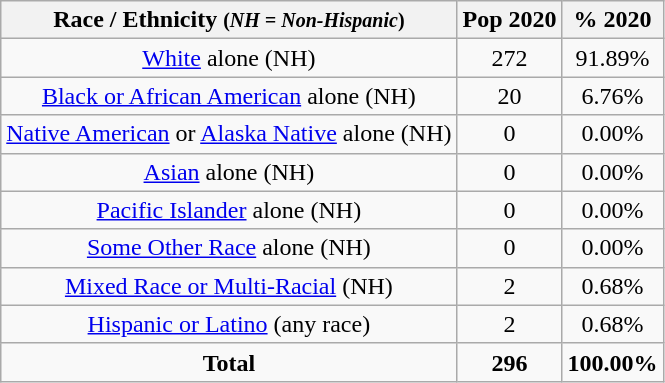<table class="wikitable" style="text-align:center;">
<tr>
<th>Race / Ethnicity <small>(<em>NH = Non-Hispanic</em>)</small></th>
<th>Pop 2020</th>
<th>% 2020</th>
</tr>
<tr>
<td><a href='#'>White</a> alone (NH)</td>
<td>272</td>
<td>91.89%</td>
</tr>
<tr>
<td><a href='#'>Black or African American</a> alone (NH)</td>
<td>20</td>
<td>6.76%</td>
</tr>
<tr>
<td><a href='#'>Native American</a> or <a href='#'>Alaska Native</a> alone (NH)</td>
<td>0</td>
<td>0.00%</td>
</tr>
<tr>
<td><a href='#'>Asian</a> alone (NH)</td>
<td>0</td>
<td>0.00%</td>
</tr>
<tr>
<td><a href='#'>Pacific Islander</a> alone (NH)</td>
<td>0</td>
<td>0.00%</td>
</tr>
<tr>
<td><a href='#'>Some Other Race</a> alone (NH)</td>
<td>0</td>
<td>0.00%</td>
</tr>
<tr>
<td><a href='#'>Mixed Race or Multi-Racial</a> (NH)</td>
<td>2</td>
<td>0.68%</td>
</tr>
<tr>
<td><a href='#'>Hispanic or Latino</a> (any race)</td>
<td>2</td>
<td>0.68%</td>
</tr>
<tr>
<td><strong>Total</strong></td>
<td><strong>296</strong></td>
<td><strong>100.00%</strong></td>
</tr>
</table>
